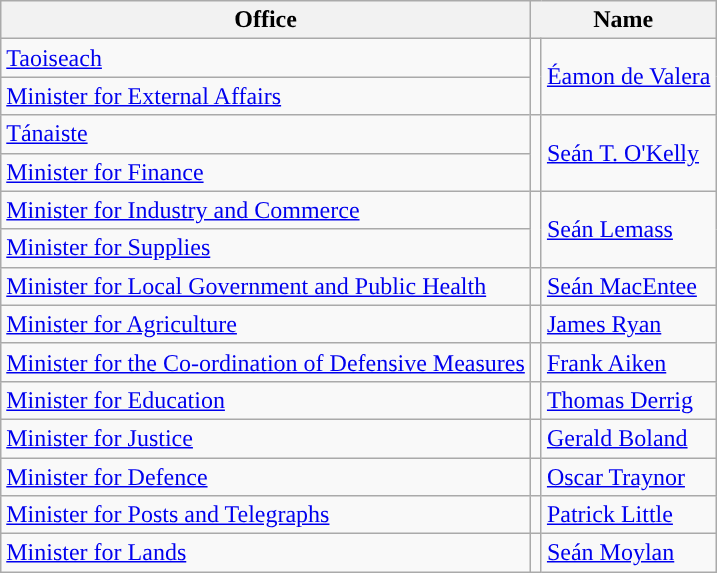<table class="wikitable">
<tr>
<th>Office</th>
<th colspan="2">Name</th>
</tr>
<tr>
<td><a href='#'>Taoiseach</a></td>
<td rowspan=2 style="background-color: "></td>
<td rowspan=2><a href='#'>Éamon de Valera</a></td>
</tr>
<tr>
<td><a href='#'>Minister for External Affairs</a></td>
</tr>
<tr>
<td><a href='#'>Tánaiste</a></td>
<td rowspan=2 style="background-color: "></td>
<td rowspan=2><a href='#'>Seán T. O'Kelly</a></td>
</tr>
<tr>
<td><a href='#'>Minister for Finance</a></td>
</tr>
<tr>
<td><a href='#'>Minister for Industry and Commerce</a></td>
<td rowspan=2 style="background-color: "></td>
<td rowspan=2><a href='#'>Seán Lemass</a></td>
</tr>
<tr>
<td><a href='#'>Minister for Supplies</a></td>
</tr>
<tr>
<td><a href='#'>Minister for Local Government and Public Health</a></td>
<td style="background-color: "></td>
<td><a href='#'>Seán MacEntee</a></td>
</tr>
<tr>
<td><a href='#'>Minister for Agriculture</a></td>
<td style="background-color: "></td>
<td><a href='#'>James Ryan</a></td>
</tr>
<tr>
<td><a href='#'>Minister for the Co-ordination of Defensive Measures</a></td>
<td style="background-color: "></td>
<td><a href='#'>Frank Aiken</a></td>
</tr>
<tr>
<td><a href='#'>Minister for Education</a></td>
<td style="background-color: "></td>
<td><a href='#'>Thomas Derrig</a></td>
</tr>
<tr>
<td><a href='#'>Minister for Justice</a></td>
<td style="background-color: "></td>
<td><a href='#'>Gerald Boland</a></td>
</tr>
<tr>
<td><a href='#'>Minister for Defence</a></td>
<td style="background-color: "></td>
<td><a href='#'>Oscar Traynor</a></td>
</tr>
<tr>
<td><a href='#'>Minister for Posts and Telegraphs</a></td>
<td style="background-color: "></td>
<td><a href='#'>Patrick Little</a></td>
</tr>
<tr>
<td><a href='#'>Minister for Lands</a></td>
<td style="background-color: "></td>
<td><a href='#'>Seán Moylan</a></td>
</tr>
</table>
